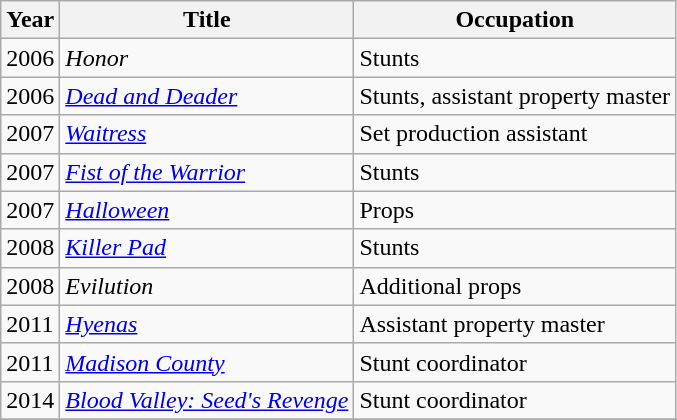<table class="wikitable sortable">
<tr>
<th>Year</th>
<th>Title</th>
<th class="unsortable">Occupation</th>
</tr>
<tr>
<td>2006</td>
<td><em>Honor</em></td>
<td>Stunts</td>
</tr>
<tr>
<td>2006</td>
<td><em><a href='#'>Dead and Deader</a></em></td>
<td>Stunts, assistant property master</td>
</tr>
<tr>
<td>2007</td>
<td><em><a href='#'>Waitress</a></em></td>
<td>Set production assistant</td>
</tr>
<tr>
<td>2007</td>
<td><em><a href='#'>Fist of the Warrior</a></em></td>
<td>Stunts</td>
</tr>
<tr>
<td>2007</td>
<td><em><a href='#'>Halloween</a></em></td>
<td>Props</td>
</tr>
<tr>
<td>2008</td>
<td><em><a href='#'>Killer Pad</a></em></td>
<td>Stunts</td>
</tr>
<tr>
<td>2008</td>
<td><em>Evilution</em></td>
<td>Additional props</td>
</tr>
<tr>
<td>2011</td>
<td><em><a href='#'>Hyenas</a></em></td>
<td>Assistant property master</td>
</tr>
<tr>
<td>2011</td>
<td><em><a href='#'>Madison County</a></em></td>
<td>Stunt coordinator</td>
</tr>
<tr>
<td>2014</td>
<td><em><a href='#'>Blood Valley: Seed's Revenge</a></em></td>
<td>Stunt coordinator</td>
</tr>
<tr>
</tr>
</table>
